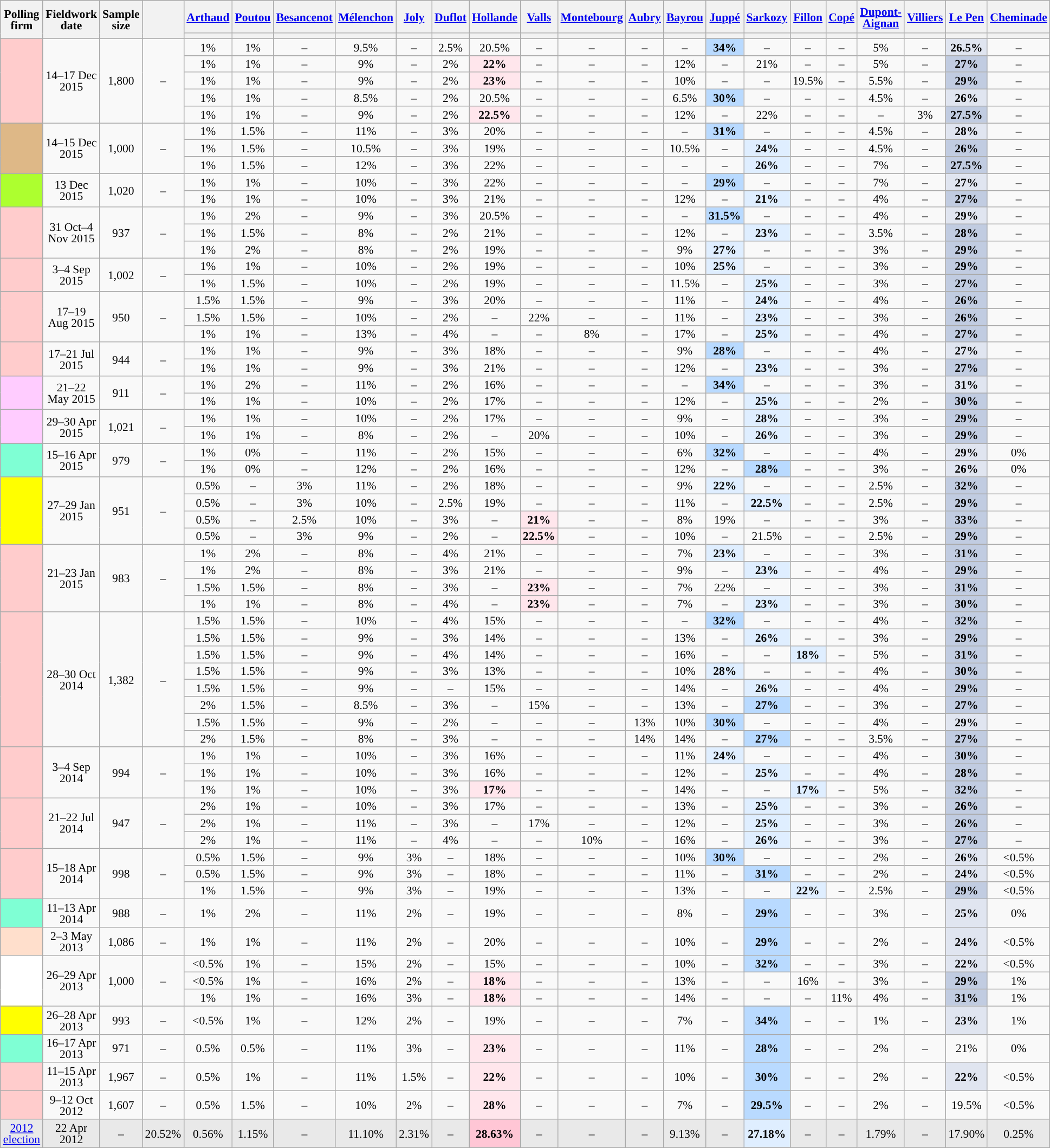<table class="wikitable sortable" style="text-align:center;font-size:90%;line-height:14px;">
<tr style="height:40px;">
<th style="width:100px;" rowspan="2">Polling firm</th>
<th style="width:110px;" rowspan="2">Fieldwork date</th>
<th style="width:35px;" rowspan="2">Sample<br>size</th>
<th style="width:30px;" rowspan="2"></th>
<th class="unsortable" style="width:60px;"><a href='#'>Arthaud</a><br></th>
<th class="unsortable" style="width:60px;"><a href='#'>Poutou</a><br></th>
<th class="unsortable" style="width:60px;"><a href='#'>Besancenot</a><br></th>
<th class="unsortable" style="width:60px;"><a href='#'>Mélenchon</a><br></th>
<th class="unsortable" style="width:60px;"><a href='#'>Joly</a><br></th>
<th class="unsortable" style="width:60px;"><a href='#'>Duflot</a><br></th>
<th class="unsortable" style="width:60px;"><a href='#'>Hollande</a><br></th>
<th class="unsortable" style="width:60px;"><a href='#'>Valls</a><br></th>
<th class="unsortable" style="width:60px;"><a href='#'>Montebourg</a><br></th>
<th class="unsortable" style="width:60px;"><a href='#'>Aubry</a><br></th>
<th class="unsortable" style="width:60px;"><a href='#'>Bayrou</a><br></th>
<th class="unsortable" style="width:60px;"><a href='#'>Juppé</a><br></th>
<th class="unsortable" style="width:60px;"><a href='#'>Sarkozy</a><br></th>
<th class="unsortable" style="width:60px;"><a href='#'>Fillon</a><br></th>
<th class="unsortable" style="width:60px;"><a href='#'>Copé</a><br></th>
<th class="unsortable" style="width:60px;"><a href='#'>Dupont-Aignan</a><br></th>
<th class="unsortable" style="width:60px;"><a href='#'>Villiers</a><br></th>
<th class="unsortable" style="width:60px;"><a href='#'>Le Pen</a><br></th>
<th class="unsortable" style="width:60px;"><a href='#'>Cheminade</a><br></th>
</tr>
<tr>
<th style="background:"></th>
<th style="background:"></th>
<th style="background:"></th>
<th style="background:"></th>
<th style="background:"></th>
<th style="background:"></th>
<th style="background:"></th>
<th style="background:"></th>
<th style="background:"></th>
<th style="background:"></th>
<th style="background:"></th>
<th style="background:"></th>
<th style="background:"></th>
<th style="background:"></th>
<th style="background:"></th>
<th style="background:"></th>
<th style="background:"></th>
<th style="background:"></th>
<th style="background:"></th>
</tr>
<tr>
<td rowspan="5" style="background:#FFCCCC;"></td>
<td rowspan="5" data-sort-value="2015-12-17">14–17 Dec 2015</td>
<td rowspan="5">1,800</td>
<td rowspan="5">–</td>
<td>1%</td>
<td>1%</td>
<td>–</td>
<td>9.5%</td>
<td>–</td>
<td>2.5%</td>
<td>20.5%</td>
<td>–</td>
<td>–</td>
<td>–</td>
<td>–</td>
<td style="background:#B9DAFF;"><strong>34%</strong></td>
<td>–</td>
<td>–</td>
<td>–</td>
<td>5%</td>
<td>–</td>
<td style="background:#E0E5F0;"><strong>26.5%</strong></td>
<td>–</td>
</tr>
<tr>
<td>1%</td>
<td>1%</td>
<td>–</td>
<td>9%</td>
<td>–</td>
<td>2%</td>
<td style="background:#FFE6EC;"><strong>22%</strong></td>
<td>–</td>
<td>–</td>
<td>–</td>
<td>12%</td>
<td>–</td>
<td>21%</td>
<td>–</td>
<td>–</td>
<td>5%</td>
<td>–</td>
<td style="background:#C1CCE1;"><strong>27%</strong></td>
<td>–</td>
</tr>
<tr>
<td>1%</td>
<td>1%</td>
<td>–</td>
<td>9%</td>
<td>–</td>
<td>2%</td>
<td style="background:#FFE6EC;"><strong>23%</strong></td>
<td>–</td>
<td>–</td>
<td>–</td>
<td>10%</td>
<td>–</td>
<td>–</td>
<td>19.5%</td>
<td>–</td>
<td>5.5%</td>
<td>–</td>
<td style="background:#C1CCE1;"><strong>29%</strong></td>
<td>–</td>
</tr>
<tr>
<td>1%</td>
<td>1%</td>
<td>–</td>
<td>8.5%</td>
<td>–</td>
<td>2%</td>
<td>20.5%</td>
<td>–</td>
<td>–</td>
<td>–</td>
<td>6.5%</td>
<td style="background:#B9DAFF;"><strong>30%</strong></td>
<td>–</td>
<td>–</td>
<td>–</td>
<td>4.5%</td>
<td>–</td>
<td style="background:#E0E5F0;"><strong>26%</strong></td>
<td>–</td>
</tr>
<tr>
<td>1%</td>
<td>1%</td>
<td>–</td>
<td>9%</td>
<td>–</td>
<td>2%</td>
<td style="background:#FFE6EC;"><strong>22.5%</strong></td>
<td>–</td>
<td>–</td>
<td>–</td>
<td>12%</td>
<td>–</td>
<td>22%</td>
<td>–</td>
<td>–</td>
<td>–</td>
<td>3%</td>
<td style="background:#C1CCE1;"><strong>27.5%</strong></td>
<td>–</td>
</tr>
<tr>
<td rowspan="3" style="background:burlywood;"> </td>
<td rowspan="3" data-sort-value="2015-12-15">14–15 Dec 2015</td>
<td rowspan="3">1,000</td>
<td rowspan="3">–</td>
<td>1%</td>
<td>1.5%</td>
<td>–</td>
<td>11%</td>
<td>–</td>
<td>3%</td>
<td>20%</td>
<td>–</td>
<td>–</td>
<td>–</td>
<td>–</td>
<td style="background:#B9DAFF;"><strong>31%</strong></td>
<td>–</td>
<td>–</td>
<td>–</td>
<td>4.5%</td>
<td>–</td>
<td style="background:#E0E5F0;"><strong>28%</strong></td>
<td>–</td>
</tr>
<tr>
<td>1%</td>
<td>1.5%</td>
<td>–</td>
<td>10.5%</td>
<td>–</td>
<td>3%</td>
<td>19%</td>
<td>–</td>
<td>–</td>
<td>–</td>
<td>10.5%</td>
<td>–</td>
<td style="background:#DFEEFF;"><strong>24%</strong></td>
<td>–</td>
<td>–</td>
<td>4.5%</td>
<td>–</td>
<td style="background:#C1CCE1;"><strong>26%</strong></td>
<td>–</td>
</tr>
<tr>
<td>1%</td>
<td>1.5%</td>
<td>–</td>
<td>12%</td>
<td>–</td>
<td>3%</td>
<td>22%</td>
<td>–</td>
<td>–</td>
<td>–</td>
<td>–</td>
<td>–</td>
<td style="background:#DFEEFF;"><strong>26%</strong></td>
<td>–</td>
<td>–</td>
<td>7%</td>
<td>–</td>
<td style="background:#C1CCE1;"><strong>27.5%</strong></td>
<td>–</td>
</tr>
<tr>
<td rowspan="2" style="background:GreenYellow;"></td>
<td rowspan="2" data-sort-value="2015-12-13">13 Dec 2015</td>
<td rowspan="2">1,020</td>
<td rowspan="2">–</td>
<td>1%</td>
<td>1%</td>
<td>–</td>
<td>10%</td>
<td>–</td>
<td>3%</td>
<td>22%</td>
<td>–</td>
<td>–</td>
<td>–</td>
<td>–</td>
<td style="background:#B9DAFF;"><strong>29%</strong></td>
<td>–</td>
<td>–</td>
<td>–</td>
<td>7%</td>
<td>–</td>
<td style="background:#E0E5F0;"><strong>27%</strong></td>
<td>–</td>
</tr>
<tr>
<td>1%</td>
<td>1%</td>
<td>–</td>
<td>10%</td>
<td>–</td>
<td>3%</td>
<td>21%</td>
<td>–</td>
<td>–</td>
<td>–</td>
<td>12%</td>
<td>–</td>
<td style="background:#DFEEFF;"><strong>21%</strong></td>
<td>–</td>
<td>–</td>
<td>4%</td>
<td>–</td>
<td style="background:#C1CCE1;"><strong>27%</strong></td>
<td>–</td>
</tr>
<tr>
<td rowspan="3" style="background:#FFCCCC;"></td>
<td rowspan="3" data-sort-value="2015-11-04">31 Oct–4 Nov 2015</td>
<td rowspan="3">937</td>
<td rowspan="3">–</td>
<td>1%</td>
<td>2%</td>
<td>–</td>
<td>9%</td>
<td>–</td>
<td>3%</td>
<td>20.5%</td>
<td>–</td>
<td>–</td>
<td>–</td>
<td>–</td>
<td style="background:#B9DAFF;"><strong>31.5%</strong></td>
<td>–</td>
<td>–</td>
<td>–</td>
<td>4%</td>
<td>–</td>
<td style="background:#E0E5F0;"><strong>29%</strong></td>
<td>–</td>
</tr>
<tr>
<td>1%</td>
<td>1.5%</td>
<td>–</td>
<td>8%</td>
<td>–</td>
<td>2%</td>
<td>21%</td>
<td>–</td>
<td>–</td>
<td>–</td>
<td>12%</td>
<td>–</td>
<td style="background:#DFEEFF;"><strong>23%</strong></td>
<td>–</td>
<td>–</td>
<td>3.5%</td>
<td>–</td>
<td style="background:#C1CCE1;"><strong>28%</strong></td>
<td>–</td>
</tr>
<tr>
<td>1%</td>
<td>2%</td>
<td>–</td>
<td>8%</td>
<td>–</td>
<td>2%</td>
<td>19%</td>
<td>–</td>
<td>–</td>
<td>–</td>
<td>9%</td>
<td style="background:#DFEEFF;"><strong>27%</strong></td>
<td>–</td>
<td>–</td>
<td>–</td>
<td>3%</td>
<td>–</td>
<td style="background:#C1CCE1;"><strong>29%</strong></td>
<td>–</td>
</tr>
<tr>
<td rowspan="2" style="background:#FFCCCC;"></td>
<td rowspan="2" data-sort-value="2015-09-04">3–4 Sep 2015</td>
<td rowspan="2">1,002</td>
<td rowspan="2">–</td>
<td>1%</td>
<td>1%</td>
<td>–</td>
<td>10%</td>
<td>–</td>
<td>2%</td>
<td>19%</td>
<td>–</td>
<td>–</td>
<td>–</td>
<td>10%</td>
<td style="background:#DFEEFF;"><strong>25%</strong></td>
<td>–</td>
<td>–</td>
<td>–</td>
<td>3%</td>
<td>–</td>
<td style="background:#C1CCE1;"><strong>29%</strong></td>
<td>–</td>
</tr>
<tr>
<td>1%</td>
<td>1.5%</td>
<td>–</td>
<td>10%</td>
<td>–</td>
<td>2%</td>
<td>19%</td>
<td>–</td>
<td>–</td>
<td>–</td>
<td>11.5%</td>
<td>–</td>
<td style="background:#DFEEFF;"><strong>25%</strong></td>
<td>–</td>
<td>–</td>
<td>3%</td>
<td>–</td>
<td style="background:#C1CCE1;"><strong>27%</strong></td>
<td>–</td>
</tr>
<tr>
<td rowspan="3" style="background:#FFCCCC;"></td>
<td rowspan="3" data-sort-value="2015-08-19">17–19 Aug 2015</td>
<td rowspan="3">950</td>
<td rowspan="3">–</td>
<td>1.5%</td>
<td>1.5%</td>
<td>–</td>
<td>9%</td>
<td>–</td>
<td>3%</td>
<td>20%</td>
<td>–</td>
<td>–</td>
<td>–</td>
<td>11%</td>
<td>–</td>
<td style="background:#DFEEFF;"><strong>24%</strong></td>
<td>–</td>
<td>–</td>
<td>4%</td>
<td>–</td>
<td style="background:#C1CCE1;"><strong>26%</strong></td>
<td>–</td>
</tr>
<tr>
<td>1.5%</td>
<td>1.5%</td>
<td>–</td>
<td>10%</td>
<td>–</td>
<td>2%</td>
<td>–</td>
<td>22%</td>
<td>–</td>
<td>–</td>
<td>11%</td>
<td>–</td>
<td style="background:#DFEEFF;"><strong>23%</strong></td>
<td>–</td>
<td>–</td>
<td>3%</td>
<td>–</td>
<td style="background:#C1CCE1;"><strong>26%</strong></td>
<td>–</td>
</tr>
<tr>
<td>1%</td>
<td>1%</td>
<td>–</td>
<td>13%</td>
<td>–</td>
<td>4%</td>
<td>–</td>
<td>–</td>
<td>8%</td>
<td>–</td>
<td>17%</td>
<td>–</td>
<td style="background:#DFEEFF;"><strong>25%</strong></td>
<td>–</td>
<td>–</td>
<td>4%</td>
<td>–</td>
<td style="background:#C1CCE1;"><strong>27%</strong></td>
<td>–</td>
</tr>
<tr>
<td rowspan="2" style="background:#FFCCCC;"></td>
<td rowspan="2" data-sort-value="2015-07-21">17–21 Jul 2015</td>
<td rowspan="2">944</td>
<td rowspan="2">–</td>
<td>1%</td>
<td>1%</td>
<td>–</td>
<td>9%</td>
<td>–</td>
<td>3%</td>
<td>18%</td>
<td>–</td>
<td>–</td>
<td>–</td>
<td>9%</td>
<td style="background:#B9DAFF;"><strong>28%</strong></td>
<td>–</td>
<td>–</td>
<td>–</td>
<td>4%</td>
<td>–</td>
<td style="background:#E0E5F0;"><strong>27%</strong></td>
<td>–</td>
</tr>
<tr>
<td>1%</td>
<td>1%</td>
<td>–</td>
<td>9%</td>
<td>–</td>
<td>3%</td>
<td>21%</td>
<td>–</td>
<td>–</td>
<td>–</td>
<td>12%</td>
<td>–</td>
<td style="background:#DFEEFF;"><strong>23%</strong></td>
<td>–</td>
<td>–</td>
<td>3%</td>
<td>–</td>
<td style="background:#C1CCE1;"><strong>27%</strong></td>
<td>–</td>
</tr>
<tr>
<td rowspan="2" style="background:#FFCCFF;"></td>
<td rowspan="2" data-sort-value="2015-05-22">21–22 May 2015</td>
<td rowspan="2">911</td>
<td rowspan="2">–</td>
<td>1%</td>
<td>2%</td>
<td>–</td>
<td>11%</td>
<td>–</td>
<td>2%</td>
<td>16%</td>
<td>–</td>
<td>–</td>
<td>–</td>
<td>–</td>
<td style="background:#B9DAFF;"><strong>34%</strong></td>
<td>–</td>
<td>–</td>
<td>–</td>
<td>3%</td>
<td>–</td>
<td style="background:#E0E5F0;"><strong>31%</strong></td>
<td>–</td>
</tr>
<tr>
<td>1%</td>
<td>1%</td>
<td>–</td>
<td>10%</td>
<td>–</td>
<td>2%</td>
<td>17%</td>
<td>–</td>
<td>–</td>
<td>–</td>
<td>12%</td>
<td>–</td>
<td style="background:#DFEEFF;"><strong>25%</strong></td>
<td>–</td>
<td>–</td>
<td>2%</td>
<td>–</td>
<td style="background:#C1CCE1;"><strong>30%</strong></td>
<td>–</td>
</tr>
<tr>
<td rowspan="2" style="background:#FFCCFF;"></td>
<td rowspan="2" data-sort-value="2015-04-30">29–30 Apr 2015</td>
<td rowspan="2">1,021</td>
<td rowspan="2">–</td>
<td>1%</td>
<td>1%</td>
<td>–</td>
<td>10%</td>
<td>–</td>
<td>2%</td>
<td>17%</td>
<td>–</td>
<td>–</td>
<td>–</td>
<td>9%</td>
<td>–</td>
<td style="background:#DFEEFF;"><strong>28%</strong></td>
<td>–</td>
<td>–</td>
<td>3%</td>
<td>–</td>
<td style="background:#C1CCE1;"><strong>29%</strong></td>
<td>–</td>
</tr>
<tr>
<td>1%</td>
<td>1%</td>
<td>–</td>
<td>8%</td>
<td>–</td>
<td>2%</td>
<td>–</td>
<td>20%</td>
<td>–</td>
<td>–</td>
<td>10%</td>
<td>–</td>
<td style="background:#DFEEFF;"><strong>26%</strong></td>
<td>–</td>
<td>–</td>
<td>3%</td>
<td>–</td>
<td style="background:#C1CCE1;"><strong>29%</strong></td>
<td>–</td>
</tr>
<tr>
<td rowspan="2" style="background:aquamarine;"></td>
<td rowspan="2" data-sort-value="2015-04-16">15–16 Apr 2015</td>
<td rowspan="2">979</td>
<td rowspan="2">–</td>
<td>1%</td>
<td>0%</td>
<td>–</td>
<td>11%</td>
<td>–</td>
<td>2%</td>
<td>15%</td>
<td>–</td>
<td>–</td>
<td>–</td>
<td>6%</td>
<td style="background:#B9DAFF;"><strong>32%</strong></td>
<td>–</td>
<td>–</td>
<td>–</td>
<td>4%</td>
<td>–</td>
<td style="background:#E0E5F0;"><strong>29%</strong></td>
<td>0%</td>
</tr>
<tr>
<td>1%</td>
<td>0%</td>
<td>–</td>
<td>12%</td>
<td>–</td>
<td>2%</td>
<td>16%</td>
<td>–</td>
<td>–</td>
<td>–</td>
<td>12%</td>
<td>–</td>
<td style="background:#B9DAFF;"><strong>28%</strong></td>
<td>–</td>
<td>–</td>
<td>3%</td>
<td>–</td>
<td style="background:#E0E5F0;"><strong>26%</strong></td>
<td>0%</td>
</tr>
<tr>
<td rowspan="4" style="background:yellow;"> </td>
<td rowspan="4" data-sort-value="2015-01-29">27–29 Jan 2015</td>
<td rowspan="4">951</td>
<td rowspan="4">–</td>
<td>0.5%</td>
<td>–</td>
<td>3%</td>
<td>11%</td>
<td>–</td>
<td>2%</td>
<td>18%</td>
<td>–</td>
<td>–</td>
<td>–</td>
<td>9%</td>
<td style="background:#DFEEFF;"><strong>22%</strong></td>
<td>–</td>
<td>–</td>
<td>–</td>
<td>2.5%</td>
<td>–</td>
<td style="background:#C1CCE1;"><strong>32%</strong></td>
<td>–</td>
</tr>
<tr>
<td>0.5%</td>
<td>–</td>
<td>3%</td>
<td>10%</td>
<td>–</td>
<td>2.5%</td>
<td>19%</td>
<td>–</td>
<td>–</td>
<td>–</td>
<td>11%</td>
<td>–</td>
<td style="background:#DFEEFF;"><strong>22.5%</strong></td>
<td>–</td>
<td>–</td>
<td>2.5%</td>
<td>–</td>
<td style="background:#C1CCE1;"><strong>29%</strong></td>
<td>–</td>
</tr>
<tr>
<td>0.5%</td>
<td>–</td>
<td>2.5%</td>
<td>10%</td>
<td>–</td>
<td>3%</td>
<td>–</td>
<td style="background:#FFE6EC;"><strong>21%</strong></td>
<td>–</td>
<td>–</td>
<td>8%</td>
<td>19%</td>
<td>–</td>
<td>–</td>
<td>–</td>
<td>3%</td>
<td>–</td>
<td style="background:#C1CCE1;"><strong>33%</strong></td>
<td>–</td>
</tr>
<tr>
<td>0.5%</td>
<td>–</td>
<td>3%</td>
<td>9%</td>
<td>–</td>
<td>2%</td>
<td>–</td>
<td style="background:#FFE6EC;"><strong>22.5%</strong></td>
<td>–</td>
<td>–</td>
<td>10%</td>
<td>–</td>
<td>21.5%</td>
<td>–</td>
<td>–</td>
<td>2.5%</td>
<td>–</td>
<td style="background:#C1CCE1;"><strong>29%</strong></td>
<td>–</td>
</tr>
<tr>
<td rowspan="4" style="background:#FFCCCC;"></td>
<td rowspan="4" data-sort-value="2015-01-23">21–23 Jan 2015</td>
<td rowspan="4">983</td>
<td rowspan="4">–</td>
<td>1%</td>
<td>2%</td>
<td>–</td>
<td>8%</td>
<td>–</td>
<td>4%</td>
<td>21%</td>
<td>–</td>
<td>–</td>
<td>–</td>
<td>7%</td>
<td style="background:#DFEEFF;"><strong>23%</strong></td>
<td>–</td>
<td>–</td>
<td>–</td>
<td>3%</td>
<td>–</td>
<td style="background:#C1CCE1;"><strong>31%</strong></td>
<td>–</td>
</tr>
<tr>
<td>1%</td>
<td>2%</td>
<td>–</td>
<td>8%</td>
<td>–</td>
<td>3%</td>
<td>21%</td>
<td>–</td>
<td>–</td>
<td>–</td>
<td>9%</td>
<td>–</td>
<td style="background:#DFEEFF;"><strong>23%</strong></td>
<td>–</td>
<td>–</td>
<td>4%</td>
<td>–</td>
<td style="background:#C1CCE1;"><strong>29%</strong></td>
<td>–</td>
</tr>
<tr>
<td>1.5%</td>
<td>1.5%</td>
<td>–</td>
<td>8%</td>
<td>–</td>
<td>3%</td>
<td>–</td>
<td style="background:#FFE6EC;"><strong>23%</strong></td>
<td>–</td>
<td>–</td>
<td>7%</td>
<td>22%</td>
<td>–</td>
<td>–</td>
<td>–</td>
<td>3%</td>
<td>–</td>
<td style="background:#C1CCE1;"><strong>31%</strong></td>
<td>–</td>
</tr>
<tr>
<td>1%</td>
<td>1%</td>
<td>–</td>
<td>8%</td>
<td>–</td>
<td>4%</td>
<td>–</td>
<td style="background:#FFE6EC;"><strong>23%</strong></td>
<td>–</td>
<td>–</td>
<td>7%</td>
<td>–</td>
<td style="background:#DFEEFF;"><strong>23%</strong></td>
<td>–</td>
<td>–</td>
<td>3%</td>
<td>–</td>
<td style="background:#C1CCE1;"><strong>30%</strong></td>
<td>–</td>
</tr>
<tr>
<td rowspan="8" style="background:#FFCCCC;"></td>
<td rowspan="8" data-sort-value="2014-10-30">28–30 Oct 2014</td>
<td rowspan="8">1,382</td>
<td rowspan="8">–</td>
<td>1.5%</td>
<td>1.5%</td>
<td>–</td>
<td>10%</td>
<td>–</td>
<td>4%</td>
<td>15%</td>
<td>–</td>
<td>–</td>
<td>–</td>
<td>–</td>
<td style="background:#B9DAFF;"><strong>32%</strong></td>
<td>–</td>
<td>–</td>
<td>–</td>
<td>4%</td>
<td>–</td>
<td style="background:#C1CCE1;"><strong>32%</strong></td>
<td>–</td>
</tr>
<tr>
<td>1.5%</td>
<td>1.5%</td>
<td>–</td>
<td>9%</td>
<td>–</td>
<td>3%</td>
<td>14%</td>
<td>–</td>
<td>–</td>
<td>–</td>
<td>13%</td>
<td>–</td>
<td style="background:#DFEEFF;"><strong>26%</strong></td>
<td>–</td>
<td>–</td>
<td>3%</td>
<td>–</td>
<td style="background:#C1CCE1;"><strong>29%</strong></td>
<td>–</td>
</tr>
<tr>
<td>1.5%</td>
<td>1.5%</td>
<td>–</td>
<td>9%</td>
<td>–</td>
<td>4%</td>
<td>14%</td>
<td>–</td>
<td>–</td>
<td>–</td>
<td>16%</td>
<td>–</td>
<td>–</td>
<td style="background:#DFEEFF;"><strong>18%</strong></td>
<td>–</td>
<td>5%</td>
<td>–</td>
<td style="background:#C1CCE1;"><strong>31%</strong></td>
<td>–</td>
</tr>
<tr>
<td>1.5%</td>
<td>1.5%</td>
<td>–</td>
<td>9%</td>
<td>–</td>
<td>3%</td>
<td>13%</td>
<td>–</td>
<td>–</td>
<td>–</td>
<td>10%</td>
<td style="background:#DFEEFF;"><strong>28%</strong></td>
<td>–</td>
<td>–</td>
<td>–</td>
<td>4%</td>
<td>–</td>
<td style="background:#C1CCE1;"><strong>30%</strong></td>
<td>–</td>
</tr>
<tr>
<td>1.5%</td>
<td>1.5%</td>
<td>–</td>
<td>9%</td>
<td>–</td>
<td>–</td>
<td>15%</td>
<td>–</td>
<td>–</td>
<td>–</td>
<td>14%</td>
<td>–</td>
<td style="background:#DFEEFF;"><strong>26%</strong></td>
<td>–</td>
<td>–</td>
<td>4%</td>
<td>–</td>
<td style="background:#C1CCE1;"><strong>29%</strong></td>
<td>–</td>
</tr>
<tr>
<td>2%</td>
<td>1.5%</td>
<td>–</td>
<td>8.5%</td>
<td>–</td>
<td>3%</td>
<td>–</td>
<td>15%</td>
<td>–</td>
<td>–</td>
<td>13%</td>
<td>–</td>
<td style="background:#B9DAFF;"><strong>27%</strong></td>
<td>–</td>
<td>–</td>
<td>3%</td>
<td>–</td>
<td style="background:#C1CCE1;"><strong>27%</strong></td>
<td>–</td>
</tr>
<tr>
<td>1.5%</td>
<td>1.5%</td>
<td>–</td>
<td>9%</td>
<td>–</td>
<td>2%</td>
<td>–</td>
<td>–</td>
<td>–</td>
<td>13%</td>
<td>10%</td>
<td style="background:#B9DAFF;"><strong>30%</strong></td>
<td>–</td>
<td>–</td>
<td>–</td>
<td>4%</td>
<td>–</td>
<td style="background:#E0E5F0;"><strong>29%</strong></td>
<td>–</td>
</tr>
<tr>
<td>2%</td>
<td>1.5%</td>
<td>–</td>
<td>8%</td>
<td>–</td>
<td>3%</td>
<td>–</td>
<td>–</td>
<td>–</td>
<td>14%</td>
<td>14%</td>
<td>–</td>
<td style="background:#B9DAFF;"><strong>27%</strong></td>
<td>–</td>
<td>–</td>
<td>3.5%</td>
<td>–</td>
<td style="background:#C1CCE1;"><strong>27%</strong></td>
<td>–</td>
</tr>
<tr>
<td rowspan="3" style="background:#FFCCCC;"></td>
<td rowspan="3" data-sort-value="2014-09-04">3–4 Sep 2014</td>
<td rowspan="3">994</td>
<td rowspan="3">–</td>
<td>1%</td>
<td>1%</td>
<td>–</td>
<td>10%</td>
<td>–</td>
<td>3%</td>
<td>16%</td>
<td>–</td>
<td>–</td>
<td>–</td>
<td>11%</td>
<td style="background:#DFEEFF;"><strong>24%</strong></td>
<td>–</td>
<td>–</td>
<td>–</td>
<td>4%</td>
<td>–</td>
<td style="background:#C1CCE1;"><strong>30%</strong></td>
<td>–</td>
</tr>
<tr>
<td>1%</td>
<td>1%</td>
<td>–</td>
<td>10%</td>
<td>–</td>
<td>3%</td>
<td>16%</td>
<td>–</td>
<td>–</td>
<td>–</td>
<td>12%</td>
<td>–</td>
<td style="background:#DFEEFF;"><strong>25%</strong></td>
<td>–</td>
<td>–</td>
<td>4%</td>
<td>–</td>
<td style="background:#C1CCE1;"><strong>28%</strong></td>
<td>–</td>
</tr>
<tr>
<td>1%</td>
<td>1%</td>
<td>–</td>
<td>10%</td>
<td>–</td>
<td>3%</td>
<td style="background:#FFE6EC;"><strong>17%</strong></td>
<td>–</td>
<td>–</td>
<td>–</td>
<td>14%</td>
<td>–</td>
<td>–</td>
<td style="background:#DFEEFF;"><strong>17%</strong></td>
<td>–</td>
<td>5%</td>
<td>–</td>
<td style="background:#C1CCE1;"><strong>32%</strong></td>
<td>–</td>
</tr>
<tr>
<td rowspan="3" style="background:#FFCCCC;"></td>
<td rowspan="3" data-sort-value="2014-07-22">21–22 Jul 2014</td>
<td rowspan="3">947</td>
<td rowspan="3">–</td>
<td>2%</td>
<td>1%</td>
<td>–</td>
<td>10%</td>
<td>–</td>
<td>3%</td>
<td>17%</td>
<td>–</td>
<td>–</td>
<td>–</td>
<td>13%</td>
<td>–</td>
<td style="background:#DFEEFF;"><strong>25%</strong></td>
<td>–</td>
<td>–</td>
<td>3%</td>
<td>–</td>
<td style="background:#C1CCE1;"><strong>26%</strong></td>
<td>–</td>
</tr>
<tr>
<td>2%</td>
<td>1%</td>
<td>–</td>
<td>11%</td>
<td>–</td>
<td>3%</td>
<td>–</td>
<td>17%</td>
<td>–</td>
<td>–</td>
<td>12%</td>
<td>–</td>
<td style="background:#DFEEFF;"><strong>25%</strong></td>
<td>–</td>
<td>–</td>
<td>3%</td>
<td>–</td>
<td style="background:#C1CCE1;"><strong>26%</strong></td>
<td>–</td>
</tr>
<tr>
<td>2%</td>
<td>1%</td>
<td>–</td>
<td>11%</td>
<td>–</td>
<td>4%</td>
<td>–</td>
<td>–</td>
<td>10%</td>
<td>–</td>
<td>16%</td>
<td>–</td>
<td style="background:#DFEEFF;"><strong>26%</strong></td>
<td>–</td>
<td>–</td>
<td>3%</td>
<td>–</td>
<td style="background:#C1CCE1;"><strong>27%</strong></td>
<td>–</td>
</tr>
<tr>
<td rowspan="3" style="background:#FFCCCC;"></td>
<td rowspan="3" data-sort-value="2014-04-18">15–18 Apr 2014</td>
<td rowspan="3">998</td>
<td rowspan="3">–</td>
<td>0.5%</td>
<td>1.5%</td>
<td>–</td>
<td>9%</td>
<td>3%</td>
<td>–</td>
<td>18%</td>
<td>–</td>
<td>–</td>
<td>–</td>
<td>10%</td>
<td style="background:#B9DAFF;"><strong>30%</strong></td>
<td>–</td>
<td>–</td>
<td>–</td>
<td>2%</td>
<td>–</td>
<td style="background:#E0E5F0;"><strong>26%</strong></td>
<td data-sort-value="0%"><0.5%</td>
</tr>
<tr>
<td>0.5%</td>
<td>1.5%</td>
<td>–</td>
<td>9%</td>
<td>3%</td>
<td>–</td>
<td>18%</td>
<td>–</td>
<td>–</td>
<td>–</td>
<td>11%</td>
<td>–</td>
<td style="background:#B9DAFF;"><strong>31%</strong></td>
<td>–</td>
<td>–</td>
<td>2%</td>
<td>–</td>
<td style="background:#E0E5F0;"><strong>24%</strong></td>
<td data-sort-value="0%"><0.5%</td>
</tr>
<tr>
<td>1%</td>
<td>1.5%</td>
<td>–</td>
<td>9%</td>
<td>3%</td>
<td>–</td>
<td>19%</td>
<td>–</td>
<td>–</td>
<td>–</td>
<td>13%</td>
<td>–</td>
<td>–</td>
<td style="background:#DFEEFF;"><strong>22%</strong></td>
<td>–</td>
<td>2.5%</td>
<td>–</td>
<td style="background:#C1CCE1;"><strong>29%</strong></td>
<td data-sort-value="0%"><0.5%</td>
</tr>
<tr>
<td style="background:aquamarine;"></td>
<td data-sort-value="2014-04-13">11–13 Apr 2014</td>
<td>988</td>
<td>–</td>
<td>1%</td>
<td>2%</td>
<td>–</td>
<td>11%</td>
<td>2%</td>
<td>–</td>
<td>19%</td>
<td>–</td>
<td>–</td>
<td>–</td>
<td>8%</td>
<td>–</td>
<td style="background:#B9DAFF;"><strong>29%</strong></td>
<td>–</td>
<td>–</td>
<td>3%</td>
<td>–</td>
<td style="background:#E0E5F0;"><strong>25%</strong></td>
<td>0%</td>
</tr>
<tr>
<td style="background:#FFDFCC;"> </td>
<td data-sort-value="2013-05-03">2–3 May 2013</td>
<td>1,086</td>
<td>–</td>
<td>1%</td>
<td>1%</td>
<td>–</td>
<td>11%</td>
<td>2%</td>
<td>–</td>
<td>20%</td>
<td>–</td>
<td>–</td>
<td>–</td>
<td>10%</td>
<td>–</td>
<td style="background:#B9DAFF;"><strong>29%</strong></td>
<td>–</td>
<td>–</td>
<td>2%</td>
<td>–</td>
<td style="background:#E0E5F0;"><strong>24%</strong></td>
<td data-sort-value="0%"><0.5%</td>
</tr>
<tr>
<td rowspan="3" style="background:#FFFFFF;"></td>
<td rowspan="3" data-sort-value="2013-04-29">26–29 Apr 2013</td>
<td rowspan="3">1,000</td>
<td rowspan="3">–</td>
<td data-sort-value="0%"><0.5%</td>
<td>1%</td>
<td>–</td>
<td>15%</td>
<td>2%</td>
<td>–</td>
<td>15%</td>
<td>–</td>
<td>–</td>
<td>–</td>
<td>10%</td>
<td>–</td>
<td style="background:#B9DAFF;"><strong>32%</strong></td>
<td>–</td>
<td>–</td>
<td>3%</td>
<td>–</td>
<td style="background:#E0E5F0;"><strong>22%</strong></td>
<td data-sort-value="0%"><0.5%</td>
</tr>
<tr>
<td data-sort-value="0%"><0.5%</td>
<td>1%</td>
<td>–</td>
<td>16%</td>
<td>2%</td>
<td>–</td>
<td style="background:#FFE6EC;"><strong>18%</strong></td>
<td>–</td>
<td>–</td>
<td>–</td>
<td>13%</td>
<td>–</td>
<td>–</td>
<td>16%</td>
<td>–</td>
<td>3%</td>
<td>–</td>
<td style="background:#C1CCE1;"><strong>29%</strong></td>
<td>1%</td>
</tr>
<tr>
<td>1%</td>
<td>1%</td>
<td>–</td>
<td>16%</td>
<td>3%</td>
<td>–</td>
<td style="background:#FFE6EC;"><strong>18%</strong></td>
<td>–</td>
<td>–</td>
<td>–</td>
<td>14%</td>
<td>–</td>
<td>–</td>
<td>–</td>
<td>11%</td>
<td>4%</td>
<td>–</td>
<td style="background:#C1CCE1;"><strong>31%</strong></td>
<td>1%</td>
</tr>
<tr>
<td style="background:yellow;"></td>
<td data-sort-value="2013-04-28">26–28 Apr 2013</td>
<td>993</td>
<td>–</td>
<td data-sort-value="0%"><0.5%</td>
<td>1%</td>
<td>–</td>
<td>12%</td>
<td>2%</td>
<td>–</td>
<td>19%</td>
<td>–</td>
<td>–</td>
<td>–</td>
<td>7%</td>
<td>–</td>
<td style="background:#B9DAFF;"><strong>34%</strong></td>
<td>–</td>
<td>–</td>
<td>1%</td>
<td>–</td>
<td style="background:#E0E5F0;"><strong>23%</strong></td>
<td>1%</td>
</tr>
<tr>
<td style="background:aquamarine;"></td>
<td data-sort-value="2013-04-17">16–17 Apr 2013</td>
<td>971</td>
<td>–</td>
<td>0.5%</td>
<td>0.5%</td>
<td>–</td>
<td>11%</td>
<td>3%</td>
<td>–</td>
<td style="background:#FFE6EC;"><strong>23%</strong></td>
<td>–</td>
<td>–</td>
<td>–</td>
<td>11%</td>
<td>–</td>
<td style="background:#B9DAFF;"><strong>28%</strong></td>
<td>–</td>
<td>–</td>
<td>2%</td>
<td>–</td>
<td>21%</td>
<td>0%</td>
</tr>
<tr>
<td style="background:#FFCCCC;"></td>
<td data-sort-value="2013-04-15">11–15 Apr 2013</td>
<td>1,967</td>
<td>–</td>
<td>0.5%</td>
<td>1%</td>
<td>–</td>
<td>11%</td>
<td>1.5%</td>
<td>–</td>
<td style="background:#FFE6EC;"><strong>22%</strong></td>
<td>–</td>
<td>–</td>
<td>–</td>
<td>10%</td>
<td>–</td>
<td style="background:#B9DAFF;"><strong>30%</strong></td>
<td>–</td>
<td>–</td>
<td>2%</td>
<td>–</td>
<td style="background:#E0E5F0;"><strong>22%</strong></td>
<td data-sort-value="0%"><0.5%</td>
</tr>
<tr>
<td style="background:#FFCCCC;"></td>
<td data-sort-value="2012-10-12">9–12 Oct 2012</td>
<td>1,607</td>
<td>–</td>
<td>0.5%</td>
<td>1.5%</td>
<td>–</td>
<td>10%</td>
<td>2%</td>
<td>–</td>
<td style="background:#FFE6EC;"><strong>28%</strong></td>
<td>–</td>
<td>–</td>
<td>–</td>
<td>7%</td>
<td>–</td>
<td style="background:#B9DAFF;"><strong>29.5%</strong></td>
<td>–</td>
<td>–</td>
<td>2%</td>
<td>–</td>
<td>19.5%</td>
<td data-sort-value="0%"><0.5%</td>
</tr>
<tr style="background:#E9E9E9;">
<td><a href='#'>2012 election</a></td>
<td data-sort-value="2017-04-22">22 Apr 2012</td>
<td>–</td>
<td>20.52%</td>
<td>0.56%</td>
<td>1.15%</td>
<td>–</td>
<td>11.10%</td>
<td>2.31%</td>
<td>–</td>
<td style="background:#FFC6D5;"><strong>28.63%</strong></td>
<td>–</td>
<td>–</td>
<td>–</td>
<td>9.13%</td>
<td>–</td>
<td style="background:#DFEEFF;"><strong>27.18%</strong></td>
<td>–</td>
<td>–</td>
<td>1.79%</td>
<td>–</td>
<td>17.90%</td>
<td>0.25%</td>
</tr>
</table>
